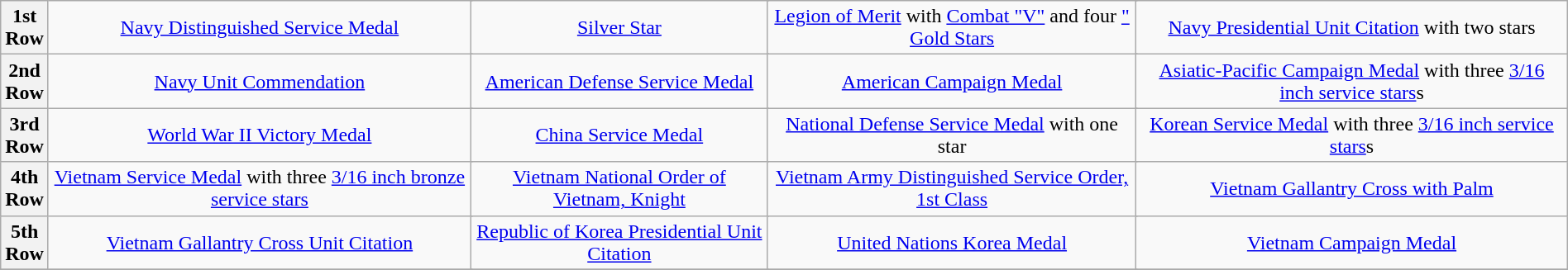<table class="wikitable" style="margin:1em auto; text-align:center;">
<tr>
<th>1st<br> Row</th>
<td colspan="4"><a href='#'>Navy Distinguished Service Medal</a></td>
<td colspan="4"><a href='#'>Silver Star</a></td>
<td colspan="4"><a href='#'>Legion of Merit</a> with <a href='#'>Combat "V"</a> and four <a href='#'>" Gold Stars</a></td>
<td colspan="4"><a href='#'>Navy Presidential Unit Citation</a> with two stars</td>
</tr>
<tr>
<th>2nd<br> Row</th>
<td colspan="4"><a href='#'>Navy Unit Commendation</a></td>
<td colspan="4"><a href='#'>American Defense Service Medal</a></td>
<td colspan="4"><a href='#'>American Campaign Medal</a></td>
<td colspan="4"><a href='#'>Asiatic-Pacific Campaign Medal</a> with three <a href='#'>3/16 inch service stars</a>s</td>
</tr>
<tr>
<th>3rd<br> Row</th>
<td colspan="4"><a href='#'>World War II Victory Medal</a></td>
<td colspan="4"><a href='#'>China Service Medal</a></td>
<td colspan="4"><a href='#'>National Defense Service Medal</a> with one star</td>
<td colspan="4"><a href='#'>Korean Service Medal</a> with three <a href='#'>3/16 inch service stars</a>s</td>
</tr>
<tr>
<th>4th<br> Row</th>
<td colspan="4"><a href='#'>Vietnam Service Medal</a> with three <a href='#'>3/16 inch bronze service stars</a></td>
<td colspan="4"><a href='#'>Vietnam National Order of Vietnam, Knight</a></td>
<td colspan="4"><a href='#'>Vietnam Army Distinguished Service Order, 1st Class</a></td>
<td colspan="4"><a href='#'>Vietnam Gallantry Cross with Palm</a></td>
</tr>
<tr>
<th>5th<br> Row</th>
<td colspan="4"><a href='#'>Vietnam Gallantry Cross Unit Citation</a></td>
<td colspan="4"><a href='#'>Republic of Korea Presidential Unit Citation</a></td>
<td colspan="4"><a href='#'>United Nations Korea Medal</a></td>
<td colspan="4"><a href='#'>Vietnam Campaign Medal</a></td>
</tr>
<tr>
</tr>
</table>
